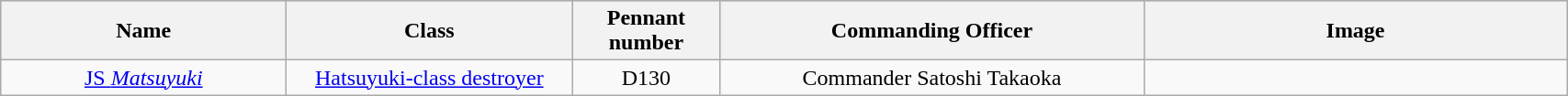<table class="wikitable" style="text-align:center">
<tr style="background:#cccccc">
<th scope="col" style="width: 200px;">Name</th>
<th scope="col" style="width: 200px;">Class</th>
<th scope="col" style="width: 100px;">Pennant number</th>
<th scope="col" style="width: 300px;">Commanding Officer</th>
<th scope="col" style="width: 300px;">Image</th>
</tr>
<tr>
<td><a href='#'>JS <em>Matsuyuki</em></a></td>
<td><a href='#'>Hatsuyuki-class destroyer</a></td>
<td>D130</td>
<td>Commander Satoshi Takaoka</td>
<td></td>
</tr>
</table>
